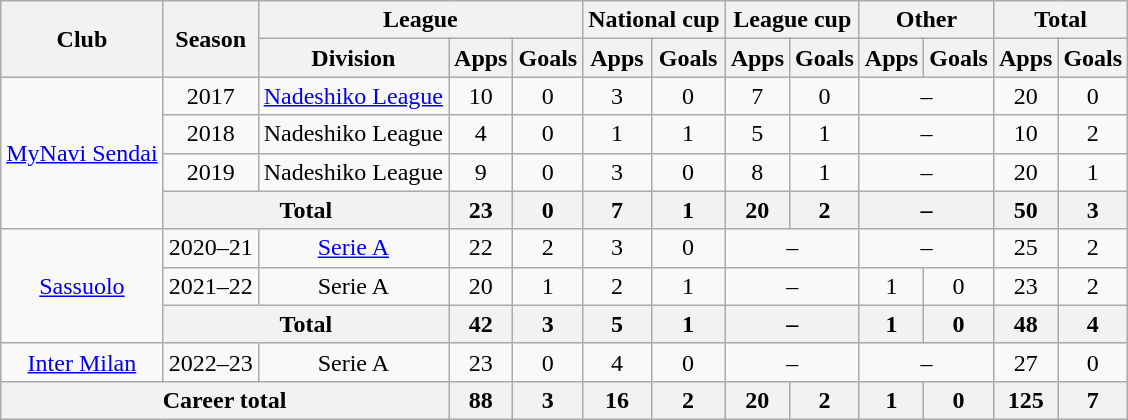<table class="wikitable" style="text-align:center">
<tr>
<th rowspan="2">Club</th>
<th rowspan="2">Season</th>
<th colspan="3">League</th>
<th colspan="2">National cup</th>
<th colspan="2">League cup</th>
<th colspan="2">Other</th>
<th colspan="2">Total</th>
</tr>
<tr>
<th>Division</th>
<th>Apps</th>
<th>Goals</th>
<th>Apps</th>
<th>Goals</th>
<th>Apps</th>
<th>Goals</th>
<th>Apps</th>
<th>Goals</th>
<th>Apps</th>
<th>Goals</th>
</tr>
<tr>
<td rowspan="4"><a href='#'>MyNavi Sendai</a></td>
<td>2017</td>
<td><a href='#'>Nadeshiko League</a></td>
<td>10</td>
<td>0</td>
<td>3</td>
<td>0</td>
<td>7</td>
<td>0</td>
<td colspan="2">–</td>
<td>20</td>
<td>0</td>
</tr>
<tr>
<td>2018</td>
<td>Nadeshiko League</td>
<td>4</td>
<td>0</td>
<td>1</td>
<td>1</td>
<td>5</td>
<td>1</td>
<td colspan="2">–</td>
<td>10</td>
<td>2</td>
</tr>
<tr>
<td>2019</td>
<td>Nadeshiko League</td>
<td>9</td>
<td>0</td>
<td>3</td>
<td>0</td>
<td>8</td>
<td>1</td>
<td colspan="2">–</td>
<td>20</td>
<td>1</td>
</tr>
<tr>
<th colspan="2">Total</th>
<th>23</th>
<th>0</th>
<th>7</th>
<th>1</th>
<th>20</th>
<th>2</th>
<th colspan="2">–</th>
<th>50</th>
<th>3</th>
</tr>
<tr>
<td rowspan="3"><a href='#'>Sassuolo</a></td>
<td>2020–21</td>
<td><a href='#'>Serie A</a></td>
<td>22</td>
<td>2</td>
<td>3</td>
<td>0</td>
<td colspan="2">–</td>
<td colspan="2">–</td>
<td>25</td>
<td>2</td>
</tr>
<tr>
<td>2021–22</td>
<td>Serie A</td>
<td>20</td>
<td>1</td>
<td>2</td>
<td>1</td>
<td colspan="2">–</td>
<td>1</td>
<td>0</td>
<td>23</td>
<td>2</td>
</tr>
<tr>
<th colspan="2">Total</th>
<th>42</th>
<th>3</th>
<th>5</th>
<th>1</th>
<th colspan="2">–</th>
<th>1</th>
<th>0</th>
<th>48</th>
<th>4</th>
</tr>
<tr>
<td><a href='#'>Inter Milan</a></td>
<td>2022–23</td>
<td>Serie A</td>
<td>23</td>
<td>0</td>
<td>4</td>
<td>0</td>
<td colspan="2">–</td>
<td colspan="2">–</td>
<td>27</td>
<td>0</td>
</tr>
<tr>
<th colspan="3">Career total</th>
<th>88</th>
<th>3</th>
<th>16</th>
<th>2</th>
<th>20</th>
<th>2</th>
<th>1</th>
<th>0</th>
<th>125</th>
<th>7</th>
</tr>
</table>
